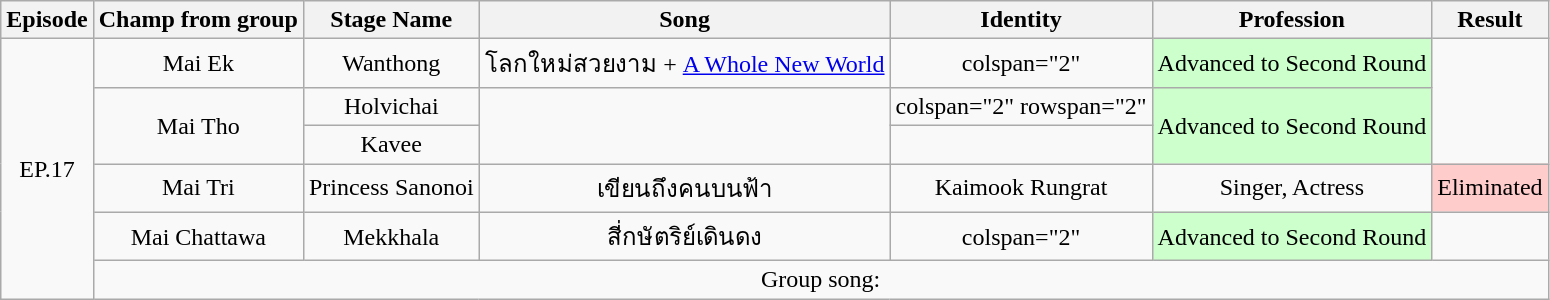<table class="wikitable" style="text-align:center">
<tr>
<th>Episode</th>
<th>Champ from group</th>
<th>Stage Name</th>
<th>Song</th>
<th>Identity</th>
<th>Profession</th>
<th>Result</th>
</tr>
<tr>
<td rowspan="6">EP.17</td>
<td>Mai Ek</td>
<td>Wanthong</td>
<td>โลกใหม่สวยงาม + <a href='#'>A Whole New World</a></td>
<td>colspan="2"  </td>
<td style="text-align:center; background:#ccffcc;">Advanced to Second Round</td>
</tr>
<tr>
<td rowspan="2">Mai Tho</td>
<td>Holvichai</td>
<td rowspan="2"></td>
<td>colspan="2" rowspan="2" </td>
<td rowspan="2" style="text-align:center; background:#ccffcc;">Advanced to Second Round</td>
</tr>
<tr>
<td>Kavee</td>
</tr>
<tr>
<td>Mai Tri</td>
<td>Princess Sanonoi</td>
<td>เขียนถึงคนบนฟ้า</td>
<td>Kaimook Rungrat</td>
<td>Singer, Actress</td>
<td style="text-align:center; background:#ffcccc;">Eliminated</td>
</tr>
<tr>
<td>Mai Chattawa</td>
<td>Mekkhala</td>
<td>สี่กษัตริย์เดินดง</td>
<td>colspan="2"  </td>
<td style="text-align:center; background:#ccffcc;">Advanced to Second Round</td>
</tr>
<tr>
<td colspan="6">Group song: </td>
</tr>
</table>
